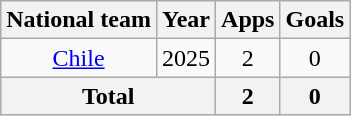<table class="wikitable" style="text-align:center">
<tr>
<th>National team</th>
<th>Year</th>
<th>Apps</th>
<th>Goals</th>
</tr>
<tr>
<td rowspan="1"><a href='#'>Chile</a></td>
<td>2025</td>
<td>2</td>
<td>0</td>
</tr>
<tr>
<th colspan="2">Total</th>
<th>2</th>
<th>0</th>
</tr>
</table>
